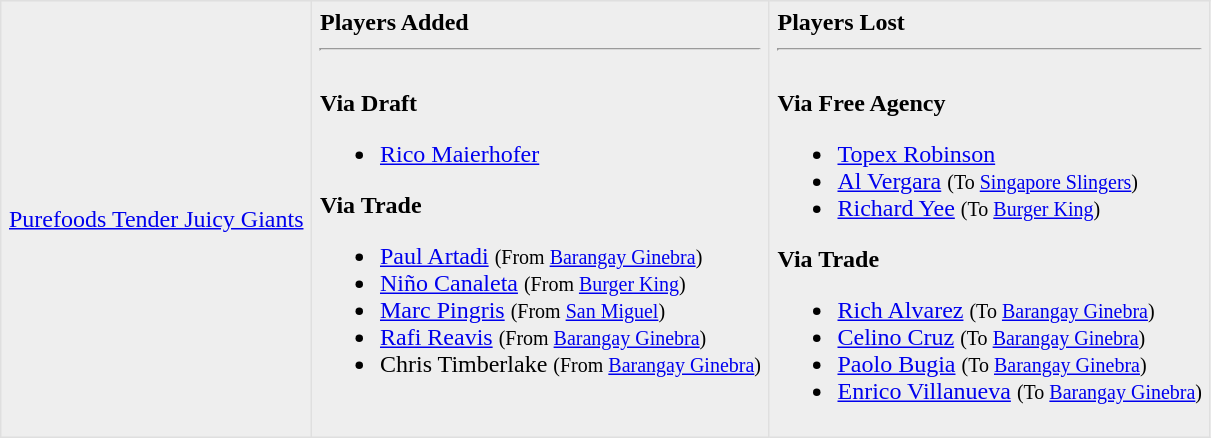<table border=1 style="border-collapse:collapse; background-color:#eeeeee" bordercolor="#DFDFDF" cellpadding="5">
<tr>
<td><a href='#'>Purefoods Tender Juicy Giants</a><br></td>
<td valign="top"><strong>Players Added</strong> <hr><br><strong>Via Draft</strong><ul><li><a href='#'>Rico Maierhofer</a></li></ul><strong>Via Trade</strong><ul><li><a href='#'>Paul Artadi</a> <small> (From <a href='#'>Barangay Ginebra</a>) </small></li><li><a href='#'>Niño Canaleta</a> <small> (From <a href='#'>Burger King</a>) </small></li><li><a href='#'>Marc Pingris</a> <small>(From <a href='#'>San Miguel</a>) </small> </li><li><a href='#'>Rafi Reavis</a> <small> (From <a href='#'>Barangay Ginebra</a>) </small></li><li>Chris Timberlake <small> (From <a href='#'>Barangay Ginebra</a>) </small></li></ul></td>
<td valign="top"><strong>Players Lost</strong> <hr><br><strong>Via Free Agency</strong><ul><li><a href='#'>Topex Robinson</a></li><li><a href='#'>Al Vergara</a> <small>(To <a href='#'>Singapore Slingers</a>)</small></li><li><a href='#'>Richard Yee</a> <small>(To <a href='#'>Burger King</a>)</small></li></ul><strong>Via Trade</strong><ul><li><a href='#'>Rich Alvarez</a> <small> (To <a href='#'>Barangay Ginebra</a>) </small></li><li><a href='#'>Celino Cruz</a> <small> (To <a href='#'>Barangay Ginebra</a>) </small></li><li><a href='#'>Paolo Bugia</a> <small> (To <a href='#'>Barangay Ginebra</a>) </small></li><li><a href='#'>Enrico Villanueva</a> <small> (To <a href='#'>Barangay Ginebra</a>) </small></li></ul></td>
</tr>
</table>
